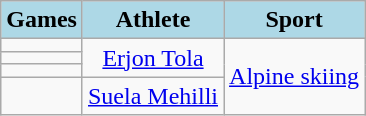<table class="wikitable" style="text-align:center">
<tr>
<th style="background-color:lightblue">Games</th>
<th style="background-color:lightblue">Athlete</th>
<th style="background-color:lightblue">Sport</th>
</tr>
<tr>
<td></td>
<td rowspan=3><a href='#'>Erjon Tola</a></td>
<td rowspan=5><a href='#'>Alpine skiing</a></td>
</tr>
<tr>
<td></td>
</tr>
<tr>
<td></td>
</tr>
<tr>
<td></td>
<td><a href='#'>Suela Mehilli</a></td>
</tr>
</table>
